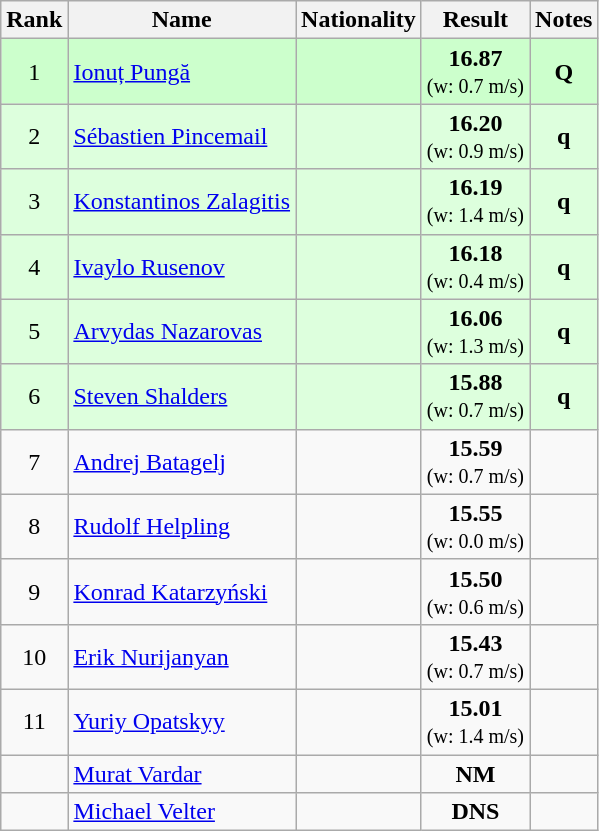<table class="wikitable sortable" style="text-align:center">
<tr>
<th>Rank</th>
<th>Name</th>
<th>Nationality</th>
<th>Result</th>
<th>Notes</th>
</tr>
<tr bgcolor=ccffcc>
<td>1</td>
<td align=left><a href='#'>Ionuț Pungă</a></td>
<td align=left></td>
<td><strong>16.87</strong><br><small>(w: 0.7 m/s)</small></td>
<td><strong>Q</strong></td>
</tr>
<tr bgcolor=ddffdd>
<td>2</td>
<td align=left><a href='#'>Sébastien Pincemail</a></td>
<td align=left></td>
<td><strong>16.20</strong><br><small>(w: 0.9 m/s)</small></td>
<td><strong>q</strong></td>
</tr>
<tr bgcolor=ddffdd>
<td>3</td>
<td align=left><a href='#'>Konstantinos Zalagitis</a></td>
<td align=left></td>
<td><strong>16.19</strong><br><small>(w: 1.4 m/s)</small></td>
<td><strong>q</strong></td>
</tr>
<tr bgcolor=ddffdd>
<td>4</td>
<td align=left><a href='#'>Ivaylo Rusenov</a></td>
<td align=left></td>
<td><strong>16.18</strong><br><small>(w: 0.4 m/s)</small></td>
<td><strong>q</strong></td>
</tr>
<tr bgcolor=ddffdd>
<td>5</td>
<td align=left><a href='#'>Arvydas Nazarovas</a></td>
<td align=left></td>
<td><strong>16.06</strong><br><small>(w: 1.3 m/s)</small></td>
<td><strong>q</strong></td>
</tr>
<tr bgcolor=ddffdd>
<td>6</td>
<td align=left><a href='#'>Steven Shalders</a></td>
<td align=left></td>
<td><strong>15.88</strong><br><small>(w: 0.7 m/s)</small></td>
<td><strong>q</strong></td>
</tr>
<tr>
<td>7</td>
<td align=left><a href='#'>Andrej Batagelj</a></td>
<td align=left></td>
<td><strong>15.59</strong><br><small>(w: 0.7 m/s)</small></td>
<td></td>
</tr>
<tr>
<td>8</td>
<td align=left><a href='#'>Rudolf Helpling</a></td>
<td align=left></td>
<td><strong>15.55</strong><br><small>(w: 0.0 m/s)</small></td>
<td></td>
</tr>
<tr>
<td>9</td>
<td align=left><a href='#'>Konrad Katarzyński</a></td>
<td align=left></td>
<td><strong>15.50</strong><br><small>(w: 0.6 m/s)</small></td>
<td></td>
</tr>
<tr>
<td>10</td>
<td align=left><a href='#'>Erik Nurijanyan</a></td>
<td align=left></td>
<td><strong>15.43</strong><br><small>(w: 0.7 m/s)</small></td>
<td></td>
</tr>
<tr>
<td>11</td>
<td align=left><a href='#'>Yuriy Opatskyy</a></td>
<td align=left></td>
<td><strong>15.01</strong><br><small>(w: 1.4 m/s)</small></td>
<td></td>
</tr>
<tr>
<td></td>
<td align=left><a href='#'>Murat Vardar</a></td>
<td align=left></td>
<td><strong>NM</strong></td>
<td></td>
</tr>
<tr>
<td></td>
<td align=left><a href='#'>Michael Velter</a></td>
<td align=left></td>
<td><strong>DNS</strong></td>
<td></td>
</tr>
</table>
